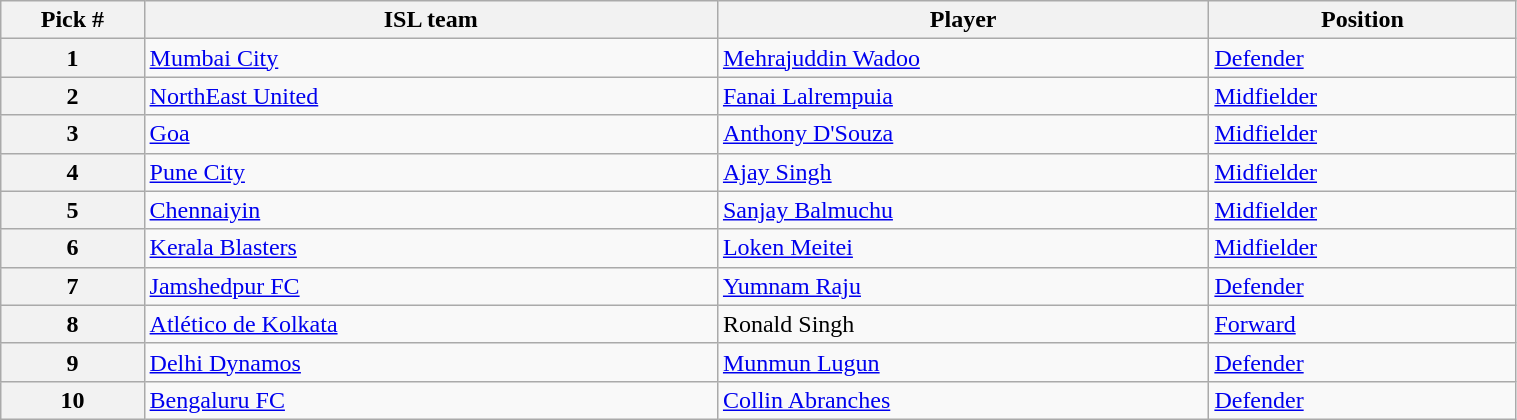<table class="wikitable sortable" style="width:80%">
<tr>
<th width=7%>Pick #</th>
<th width=28%>ISL team</th>
<th width=24%>Player</th>
<th width=15%>Position</th>
</tr>
<tr>
<th>1</th>
<td><a href='#'>Mumbai City</a></td>
<td><a href='#'>Mehrajuddin Wadoo</a></td>
<td><a href='#'>Defender</a></td>
</tr>
<tr>
<th>2</th>
<td><a href='#'>NorthEast United</a></td>
<td><a href='#'>Fanai Lalrempuia</a></td>
<td><a href='#'>Midfielder</a></td>
</tr>
<tr>
<th>3</th>
<td><a href='#'>Goa</a></td>
<td><a href='#'>Anthony D'Souza</a></td>
<td><a href='#'>Midfielder</a></td>
</tr>
<tr>
<th>4</th>
<td><a href='#'>Pune City</a></td>
<td><a href='#'>Ajay Singh</a></td>
<td><a href='#'>Midfielder</a></td>
</tr>
<tr>
<th>5</th>
<td><a href='#'>Chennaiyin</a></td>
<td><a href='#'>Sanjay Balmuchu</a></td>
<td><a href='#'>Midfielder</a></td>
</tr>
<tr>
<th>6</th>
<td><a href='#'>Kerala Blasters</a></td>
<td><a href='#'>Loken Meitei</a></td>
<td><a href='#'>Midfielder</a></td>
</tr>
<tr>
<th>7</th>
<td><a href='#'>Jamshedpur FC</a></td>
<td><a href='#'>Yumnam Raju</a></td>
<td><a href='#'>Defender</a></td>
</tr>
<tr>
<th>8</th>
<td><a href='#'>Atlético de Kolkata</a></td>
<td>Ronald Singh</td>
<td><a href='#'>Forward</a></td>
</tr>
<tr>
<th>9</th>
<td><a href='#'>Delhi Dynamos</a></td>
<td><a href='#'>Munmun Lugun</a></td>
<td><a href='#'>Defender</a></td>
</tr>
<tr>
<th>10</th>
<td><a href='#'>Bengaluru FC</a></td>
<td><a href='#'>Collin Abranches</a></td>
<td><a href='#'>Defender</a></td>
</tr>
</table>
